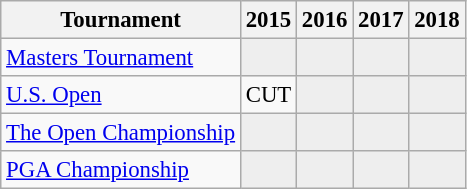<table class="wikitable" style="font-size:95%;text-align:center;">
<tr>
<th>Tournament</th>
<th>2015</th>
<th>2016</th>
<th>2017</th>
<th>2018</th>
</tr>
<tr>
<td align=left><a href='#'>Masters Tournament</a></td>
<td style="background:#eeeeee;"></td>
<td style="background:#eeeeee;"></td>
<td style="background:#eeeeee;"></td>
<td style="background:#eeeeee;"></td>
</tr>
<tr>
<td align=left><a href='#'>U.S. Open</a></td>
<td>CUT</td>
<td style="background:#eeeeee;"></td>
<td style="background:#eeeeee;"></td>
<td style="background:#eeeeee;"></td>
</tr>
<tr>
<td align=left><a href='#'>The Open Championship</a></td>
<td style="background:#eeeeee;"></td>
<td style="background:#eeeeee;"></td>
<td style="background:#eeeeee;"></td>
<td style="background:#eeeeee;"></td>
</tr>
<tr>
<td align=left><a href='#'>PGA Championship</a></td>
<td style="background:#eeeeee;"></td>
<td style="background:#eeeeee;"></td>
<td style="background:#eeeeee;"></td>
<td style="background:#eeeeee;"></td>
</tr>
</table>
